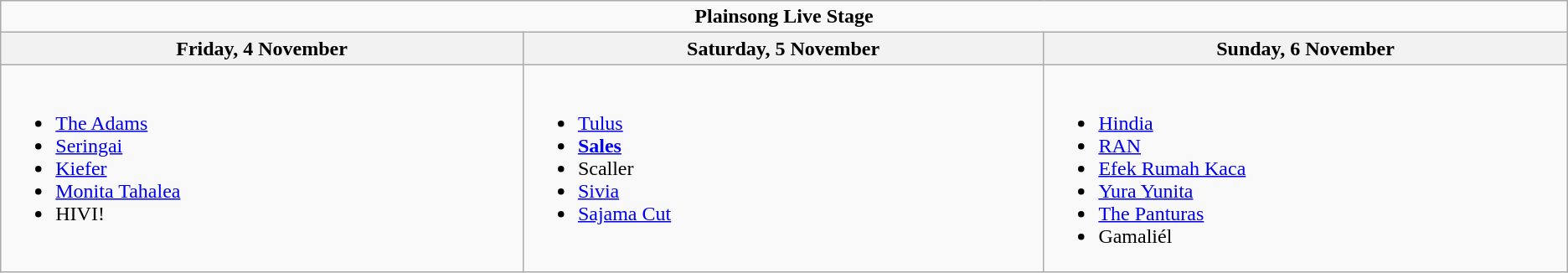<table class="wikitable">
<tr>
<td colspan="4" align="center"><strong>Plainsong Live Stage</strong></td>
</tr>
<tr>
<th width="500">Friday, 4 November</th>
<th width="500">Saturday, 5 November</th>
<th width="500">Sunday, 6 November</th>
</tr>
<tr valign="top">
<td><br><ul><li><a href='#'>The Adams</a></li><li><a href='#'>Seringai</a></li><li><a href='#'>Kiefer</a></li><li><a href='#'>Monita Tahalea</a></li><li>HIVI!</li></ul></td>
<td><br><ul><li><a href='#'>Tulus</a></li><li><strong><a href='#'>Sales</a></strong></li><li>Scaller</li><li><a href='#'>Sivia</a></li><li><a href='#'>Sajama Cut</a></li></ul></td>
<td><br><ul><li><a href='#'>Hindia</a></li><li><a href='#'>RAN</a></li><li><a href='#'>Efek Rumah Kaca</a></li><li><a href='#'>Yura Yunita</a></li><li><a href='#'>The Panturas</a></li><li>Gamaliél</li></ul></td>
</tr>
</table>
